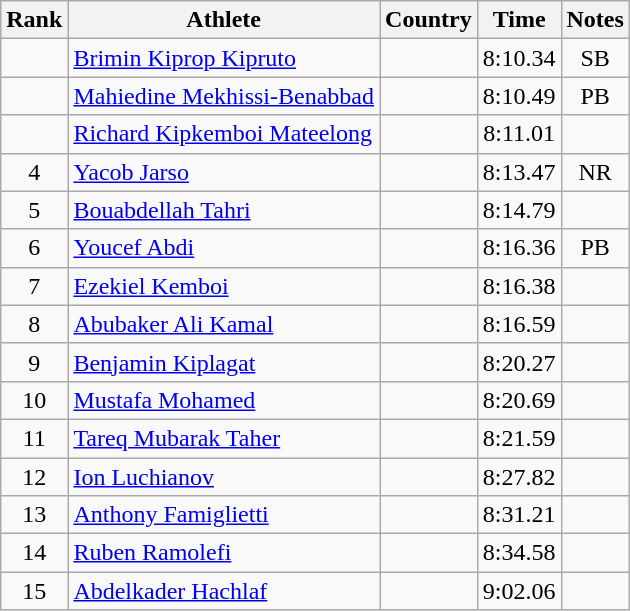<table class="wikitable sortable" style="text-align:center">
<tr>
<th>Rank</th>
<th>Athlete</th>
<th>Country</th>
<th>Time</th>
<th>Notes</th>
</tr>
<tr>
<td></td>
<td align=left><a href='#'>Brimin Kiprop Kipruto</a></td>
<td align=left></td>
<td>8:10.34</td>
<td>SB</td>
</tr>
<tr>
<td></td>
<td align=left><a href='#'>Mahiedine Mekhissi-Benabbad</a></td>
<td align=left></td>
<td>8:10.49</td>
<td>PB</td>
</tr>
<tr>
<td></td>
<td align=left><a href='#'>Richard Kipkemboi Mateelong</a></td>
<td align=left></td>
<td>8:11.01</td>
<td></td>
</tr>
<tr>
<td>4</td>
<td align=left><a href='#'>Yacob Jarso</a></td>
<td align=left></td>
<td>8:13.47</td>
<td>NR</td>
</tr>
<tr>
<td>5</td>
<td align=left><a href='#'>Bouabdellah Tahri</a></td>
<td align=left></td>
<td>8:14.79</td>
<td></td>
</tr>
<tr>
<td>6</td>
<td align=left><a href='#'>Youcef Abdi</a></td>
<td align=left></td>
<td>8:16.36</td>
<td>PB</td>
</tr>
<tr>
<td>7</td>
<td align=left><a href='#'>Ezekiel Kemboi</a></td>
<td align=left></td>
<td>8:16.38</td>
<td></td>
</tr>
<tr>
<td>8</td>
<td align=left><a href='#'>Abubaker Ali Kamal</a></td>
<td align=left></td>
<td>8:16.59</td>
<td></td>
</tr>
<tr>
<td>9</td>
<td align=left><a href='#'>Benjamin Kiplagat</a></td>
<td align=left></td>
<td>8:20.27</td>
<td></td>
</tr>
<tr>
<td>10</td>
<td align=left><a href='#'>Mustafa Mohamed</a></td>
<td align=left></td>
<td>8:20.69</td>
<td></td>
</tr>
<tr>
<td>11</td>
<td align=left><a href='#'>Tareq Mubarak Taher</a></td>
<td align=left></td>
<td>8:21.59</td>
<td></td>
</tr>
<tr>
<td>12</td>
<td align=left><a href='#'>Ion Luchianov</a></td>
<td align=left></td>
<td>8:27.82</td>
<td></td>
</tr>
<tr>
<td>13</td>
<td align=left><a href='#'>Anthony Famiglietti</a></td>
<td align=left></td>
<td>8:31.21</td>
<td></td>
</tr>
<tr>
<td>14</td>
<td align=left><a href='#'>Ruben Ramolefi</a></td>
<td align=left></td>
<td>8:34.58</td>
<td></td>
</tr>
<tr>
<td>15</td>
<td align=left><a href='#'>Abdelkader Hachlaf</a></td>
<td align=left></td>
<td>9:02.06</td>
<td></td>
</tr>
</table>
